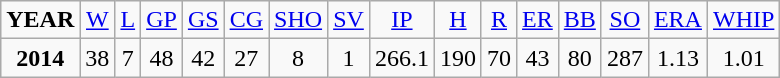<table class="wikitable" style="text-align:center;">
<tr>
<td><strong>YEAR</strong></td>
<td><a href='#'>W</a></td>
<td><a href='#'>L</a></td>
<td><a href='#'>GP</a></td>
<td><a href='#'>GS</a></td>
<td><a href='#'>CG</a></td>
<td><a href='#'>SHO</a></td>
<td><a href='#'>SV</a></td>
<td><a href='#'>IP</a></td>
<td><a href='#'>H</a></td>
<td><a href='#'>R</a></td>
<td><a href='#'>ER</a></td>
<td><a href='#'>BB</a></td>
<td><a href='#'>SO</a></td>
<td><a href='#'>ERA</a></td>
<td><a href='#'>WHIP</a></td>
</tr>
<tr>
<td><strong>2014</strong></td>
<td>38</td>
<td>7</td>
<td>48</td>
<td>42</td>
<td>27</td>
<td>8</td>
<td>1</td>
<td>266.1</td>
<td>190</td>
<td>70</td>
<td>43</td>
<td>80</td>
<td>287</td>
<td>1.13</td>
<td>1.01</td>
</tr>
</table>
